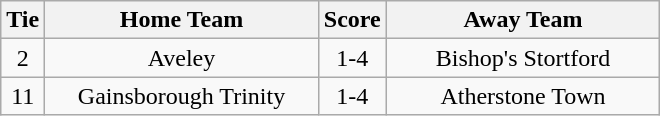<table class="wikitable" style="text-align:center;">
<tr>
<th width=20>Tie</th>
<th width=175>Home Team</th>
<th width=20>Score</th>
<th width=175>Away Team</th>
</tr>
<tr>
<td>2</td>
<td>Aveley</td>
<td>1-4</td>
<td>Bishop's Stortford</td>
</tr>
<tr>
<td>11</td>
<td>Gainsborough Trinity</td>
<td>1-4</td>
<td>Atherstone Town</td>
</tr>
</table>
